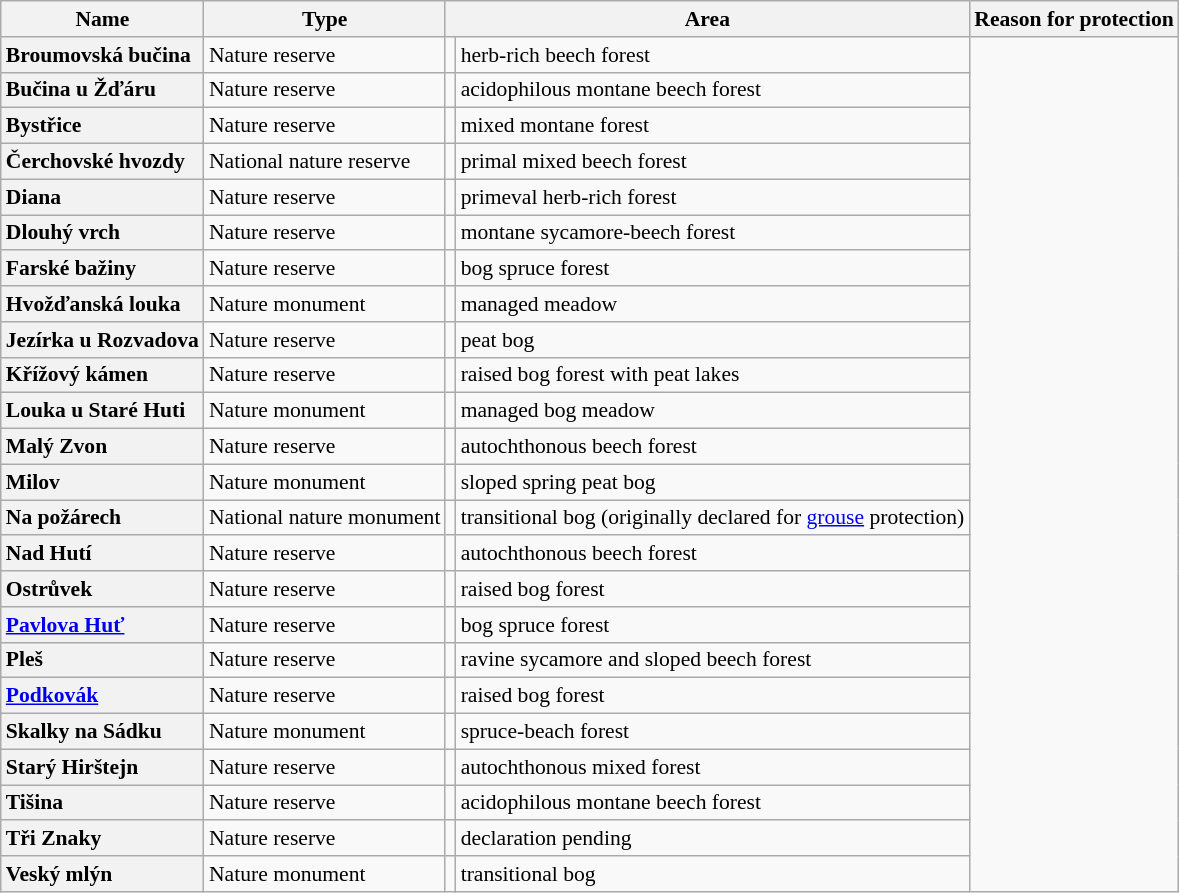<table class="wikitable" style="font-size: 90%;">
<tr>
<th>Name</th>
<th>Type</th>
<th colspan=2>Area</th>
<th>Reason for protection</th>
</tr>
<tr>
<th style="text-align: left">Broumovská bučina</th>
<td>Nature reserve</td>
<td></td>
<td>herb-rich beech forest</td>
</tr>
<tr>
<th style="text-align: left">Bučina u Žďáru</th>
<td>Nature reserve</td>
<td></td>
<td>acidophilous montane beech forest</td>
</tr>
<tr>
<th style="text-align: left">Bystřice</th>
<td>Nature reserve</td>
<td></td>
<td>mixed montane forest</td>
</tr>
<tr>
<th style="text-align: left">Čerchovské hvozdy</th>
<td>National nature reserve</td>
<td></td>
<td>primal mixed beech forest</td>
</tr>
<tr>
<th style="text-align: left">Diana</th>
<td>Nature reserve</td>
<td></td>
<td>primeval herb-rich forest</td>
</tr>
<tr>
<th style="text-align: left">Dlouhý vrch</th>
<td>Nature reserve</td>
<td></td>
<td>montane sycamore-beech forest</td>
</tr>
<tr>
<th style="text-align: left">Farské bažiny</th>
<td>Nature reserve</td>
<td></td>
<td>bog spruce forest</td>
</tr>
<tr>
<th style="text-align: left">Hvožďanská louka</th>
<td>Nature monument</td>
<td></td>
<td>managed meadow</td>
</tr>
<tr>
<th style="text-align: left">Jezírka u Rozvadova</th>
<td>Nature reserve</td>
<td></td>
<td>peat bog</td>
</tr>
<tr>
<th style="text-align: left">Křížový kámen</th>
<td>Nature reserve</td>
<td></td>
<td>raised bog forest with peat lakes</td>
</tr>
<tr>
<th style="text-align: left">Louka u Staré Huti</th>
<td>Nature monument</td>
<td></td>
<td>managed bog meadow</td>
</tr>
<tr>
<th style="text-align: left">Malý Zvon</th>
<td>Nature reserve</td>
<td></td>
<td>autochthonous beech forest</td>
</tr>
<tr>
<th style="text-align: left">Milov</th>
<td>Nature monument</td>
<td></td>
<td>sloped spring peat bog</td>
</tr>
<tr>
<th style="text-align: left">Na požárech</th>
<td>National nature monument</td>
<td></td>
<td>transitional bog (originally declared for <a href='#'>grouse</a> protection)</td>
</tr>
<tr>
<th style="text-align: left">Nad Hutí</th>
<td>Nature reserve</td>
<td></td>
<td>autochthonous beech forest</td>
</tr>
<tr>
<th style="text-align: left">Ostrůvek</th>
<td>Nature reserve</td>
<td></td>
<td>raised bog forest</td>
</tr>
<tr>
<th style="text-align: left"><a href='#'>Pavlova Huť</a></th>
<td>Nature reserve</td>
<td></td>
<td>bog spruce forest</td>
</tr>
<tr>
<th style="text-align: left">Pleš</th>
<td>Nature reserve</td>
<td></td>
<td>ravine sycamore and sloped beech forest</td>
</tr>
<tr>
<th style="text-align: left"><a href='#'>Podkovák</a></th>
<td>Nature reserve</td>
<td></td>
<td>raised bog forest</td>
</tr>
<tr>
<th style="text-align: left">Skalky na Sádku</th>
<td>Nature monument</td>
<td></td>
<td>spruce-beach forest</td>
</tr>
<tr>
<th style="text-align: left">Starý Hirštejn</th>
<td>Nature reserve</td>
<td></td>
<td>autochthonous mixed forest</td>
</tr>
<tr>
<th style="text-align: left">Tišina</th>
<td>Nature reserve</td>
<td></td>
<td>acidophilous montane beech forest</td>
</tr>
<tr>
<th style="text-align: left">Tři Znaky</th>
<td>Nature reserve</td>
<td></td>
<td>declaration pending</td>
</tr>
<tr>
<th style="text-align: left">Veský mlýn</th>
<td>Nature monument</td>
<td></td>
<td>transitional bog</td>
</tr>
</table>
